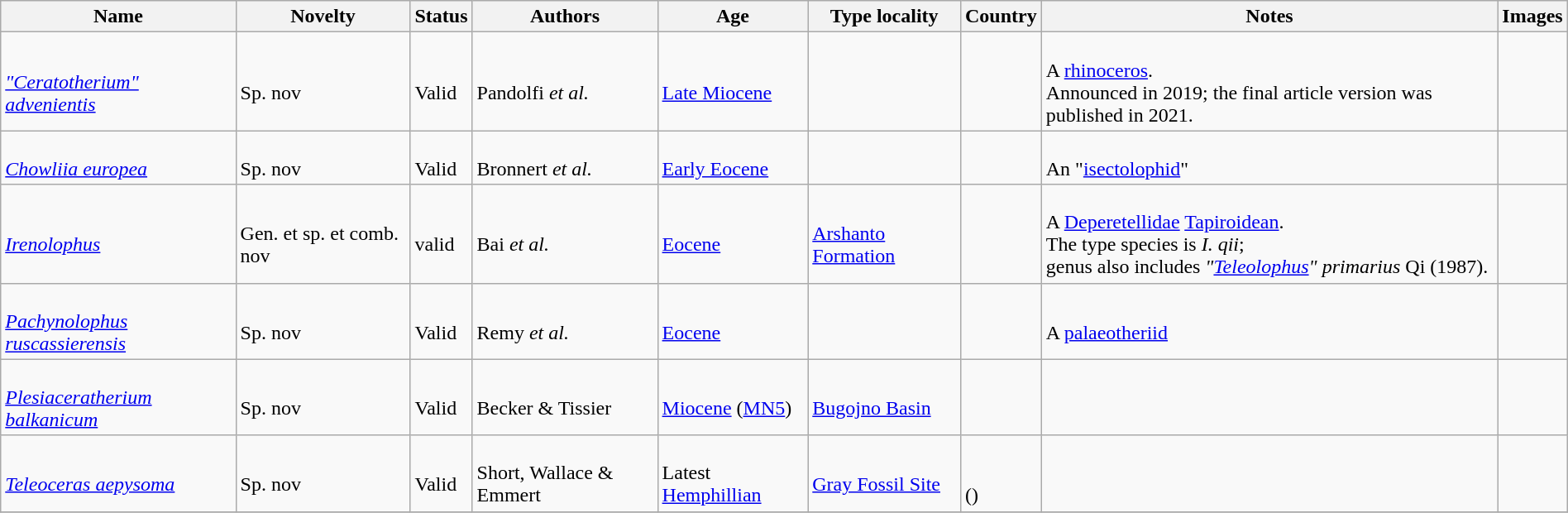<table class="wikitable sortable" align="center" width="100%">
<tr>
<th>Name</th>
<th>Novelty</th>
<th>Status</th>
<th>Authors</th>
<th>Age</th>
<th>Type locality</th>
<th>Country</th>
<th>Notes</th>
<th>Images</th>
</tr>
<tr>
<td><br><em><a href='#'>"Ceratotherium" advenientis</a></em></td>
<td><br>Sp. nov</td>
<td><br>Valid</td>
<td><br>Pandolfi <em>et al.</em></td>
<td><br><a href='#'>Late Miocene</a></td>
<td></td>
<td><br></td>
<td><br>A <a href='#'>rhinoceros</a>.<br> Announced in 2019; the final article version was published in 2021.</td>
<td></td>
</tr>
<tr>
<td><br><em><a href='#'>Chowliia europea</a></em></td>
<td><br>Sp. nov</td>
<td><br>Valid</td>
<td><br>Bronnert <em>et al.</em></td>
<td><br><a href='#'>Early Eocene</a></td>
<td></td>
<td><br></td>
<td><br>An "<a href='#'>isectolophid</a>"</td>
<td></td>
</tr>
<tr>
<td><br><em><a href='#'>Irenolophus</a></em></td>
<td><br>Gen. et sp. et comb. nov</td>
<td><br>valid</td>
<td><br>Bai <em>et al.</em></td>
<td><br><a href='#'>Eocene</a></td>
<td><br><a href='#'>Arshanto Formation</a></td>
<td><br></td>
<td><br>A <a href='#'>Deperetellidae</a> <a href='#'>Tapiroidean</a>.<br> The type species is <em>I. qii</em>;<br> genus also includes <em>"<a href='#'>Teleolophus</a>" primarius</em> Qi (1987).</td>
<td></td>
</tr>
<tr>
<td><br><em><a href='#'>Pachynolophus ruscassierensis</a></em></td>
<td><br>Sp. nov</td>
<td><br>Valid</td>
<td><br>Remy <em>et al.</em></td>
<td><br><a href='#'>Eocene</a></td>
<td></td>
<td><br></td>
<td><br>A <a href='#'>palaeotheriid</a></td>
<td></td>
</tr>
<tr>
<td><br><em><a href='#'>Plesiaceratherium balkanicum</a></em></td>
<td><br>Sp. nov</td>
<td><br>Valid</td>
<td><br>Becker & Tissier</td>
<td><br><a href='#'>Miocene</a> (<a href='#'>MN5</a>)</td>
<td><br><a href='#'>Bugojno Basin</a></td>
<td><br></td>
<td></td>
<td></td>
</tr>
<tr>
<td><br><em><a href='#'>Teleoceras aepysoma</a></em></td>
<td><br>Sp. nov</td>
<td><br>Valid</td>
<td><br>Short, Wallace & Emmert</td>
<td><br>Latest <a href='#'>Hemphillian</a></td>
<td><br><a href='#'>Gray Fossil Site</a></td>
<td><br><br>()</td>
<td></td>
<td></td>
</tr>
<tr>
</tr>
</table>
